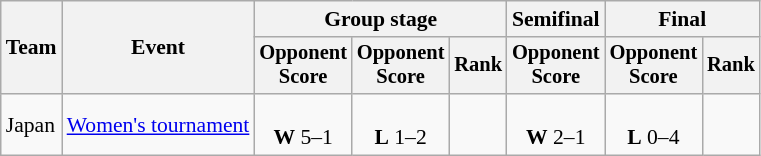<table class="wikitable" style="font-size:90%">
<tr>
<th rowspan=2>Team</th>
<th rowspan=2>Event</th>
<th colspan=3>Group stage</th>
<th>Semifinal</th>
<th colspan=2>Final</th>
</tr>
<tr style="font-size:95%">
<th>Opponent<br>Score</th>
<th>Opponent<br>Score</th>
<th>Rank</th>
<th>Opponent<br>Score</th>
<th>Opponent<br>Score</th>
<th>Rank</th>
</tr>
<tr align=center>
<td align=left>Japan</td>
<td align=left><a href='#'>Women's tournament</a></td>
<td><br><strong>W</strong> 5–1</td>
<td><br><strong>L</strong> 1–2 </td>
<td></td>
<td><br><strong>W</strong> 2–1</td>
<td><br><strong>L</strong> 0–4</td>
<td></td>
</tr>
</table>
